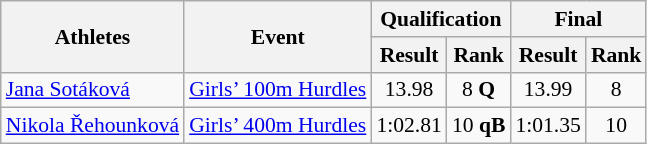<table class="wikitable" border="1" style="font-size:90%">
<tr>
<th rowspan=2>Athletes</th>
<th rowspan=2>Event</th>
<th colspan=2>Qualification</th>
<th colspan=2>Final</th>
</tr>
<tr>
<th>Result</th>
<th>Rank</th>
<th>Result</th>
<th>Rank</th>
</tr>
<tr>
<td><a href='#'>Jana Sotáková</a></td>
<td><a href='#'>Girls’ 100m Hurdles</a></td>
<td align=center>13.98</td>
<td align=center>8 <strong>Q</strong></td>
<td align=center>13.99</td>
<td align=center>8</td>
</tr>
<tr>
<td><a href='#'>Nikola Řehounková</a></td>
<td><a href='#'>Girls’ 400m Hurdles</a></td>
<td align=center>1:02.81</td>
<td align=center>10 <strong>qB</strong></td>
<td align=center>1:01.35</td>
<td align=center>10</td>
</tr>
</table>
